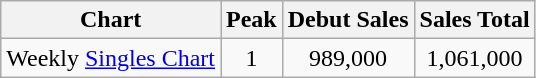<table class="wikitable">
<tr>
<th style="text-align:center;">Chart</th>
<th style="text-align:center;">Peak</th>
<th style="text-align:center;">Debut Sales</th>
<th style="text-align:center;">Sales Total</th>
</tr>
<tr>
<td align="left">Weekly <a href='#'>Singles Chart</a></td>
<td style="text-align:center;">1</td>
<td style="text-align:center;">989,000</td>
<td style="text-align:center;">1,061,000</td>
</tr>
</table>
